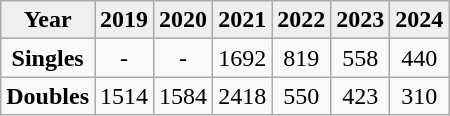<table class="wikitable">
<tr bgcolor="#efefef">
<td align="center"><strong>Year</strong></td>
<td align="center"><strong>2019</strong></td>
<td align="center"><strong>2020</strong></td>
<td align="center"><strong>2021</strong></td>
<td align="center"><strong>2022</strong></td>
<td align="center"><strong>2023</strong></td>
<td align="center"><strong>2024</strong></td>
</tr>
<tr>
<td align="center" valign="top"><strong>Singles</strong></td>
<td align="center" valign="top">-</td>
<td align="center" valign="top">-</td>
<td align="center" valign="top">1692</td>
<td align="center" valign="top">819</td>
<td align="center" valign="top">558</td>
<td align="center" valign="top">440</td>
</tr>
<tr>
<td align="center" valign="top"><strong>Doubles</strong></td>
<td align="center" valign="top">1514</td>
<td align="center" valign="top">1584</td>
<td align="center" valign="top">2418</td>
<td align="center" valign="top">550</td>
<td align="center" valign="top">423</td>
<td align="center" valign="top">310</td>
</tr>
</table>
